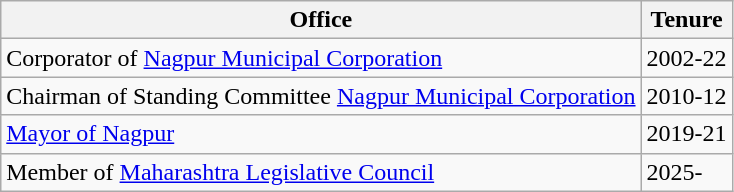<table class="wikitable">
<tr>
<th>Office</th>
<th>Tenure</th>
</tr>
<tr>
<td>Corporator of <a href='#'>Nagpur Municipal Corporation</a></td>
<td>2002-22</td>
</tr>
<tr>
<td>Chairman of Standing Committee <a href='#'>Nagpur Municipal Corporation</a></td>
<td>2010-12</td>
</tr>
<tr>
<td><a href='#'>Mayor of Nagpur</a></td>
<td>2019-21</td>
</tr>
<tr>
<td>Member of <a href='#'>Maharashtra Legislative Council</a></td>
<td>2025-</td>
</tr>
</table>
